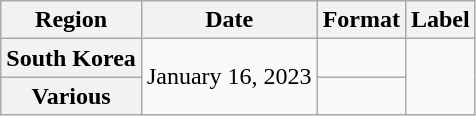<table class="wikitable plainrowheaders">
<tr>
<th scope="col">Region</th>
<th scope="col">Date</th>
<th scope="col">Format</th>
<th scope="col">Label</th>
</tr>
<tr>
<th scope="row">South Korea</th>
<td rowspan="2">January 16, 2023</td>
<td></td>
<td rowspan="2"></td>
</tr>
<tr>
<th scope="row">Various </th>
<td></td>
</tr>
</table>
